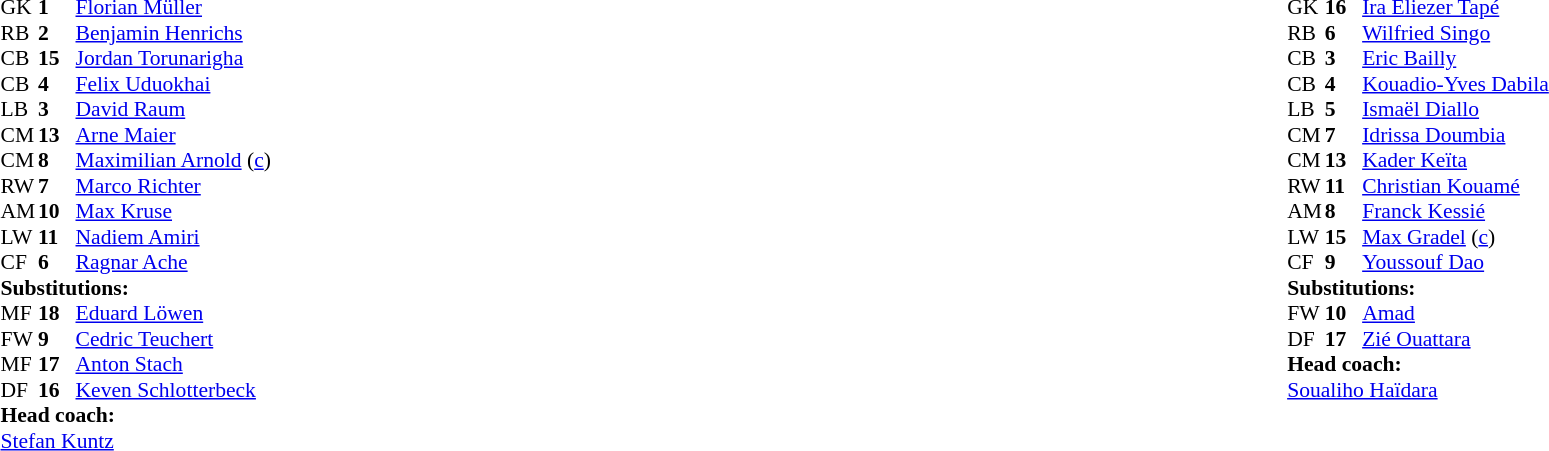<table width="100%">
<tr>
<td valign="top" width="40%"><br><table style="font-size:90%" cellspacing="0" cellpadding="0">
<tr>
<th width=25></th>
<th width=25></th>
</tr>
<tr>
<td>GK</td>
<td><strong>1</strong></td>
<td><a href='#'>Florian Müller</a></td>
</tr>
<tr>
<td>RB</td>
<td><strong>2</strong></td>
<td><a href='#'>Benjamin Henrichs</a></td>
</tr>
<tr>
<td>CB</td>
<td><strong>15</strong></td>
<td><a href='#'>Jordan Torunarigha</a></td>
</tr>
<tr>
<td>CB</td>
<td><strong>4</strong></td>
<td><a href='#'>Felix Uduokhai</a></td>
</tr>
<tr>
<td>LB</td>
<td><strong>3</strong></td>
<td><a href='#'>David Raum</a></td>
</tr>
<tr>
<td>CM</td>
<td><strong>13</strong></td>
<td><a href='#'>Arne Maier</a></td>
<td></td>
<td></td>
</tr>
<tr>
<td>CM</td>
<td><strong>8</strong></td>
<td><a href='#'>Maximilian Arnold</a> (<a href='#'>c</a>)</td>
<td></td>
<td></td>
</tr>
<tr>
<td>RW</td>
<td><strong>7</strong></td>
<td><a href='#'>Marco Richter</a></td>
<td></td>
<td></td>
</tr>
<tr>
<td>AM</td>
<td><strong>10</strong></td>
<td><a href='#'>Max Kruse</a></td>
</tr>
<tr>
<td>LW</td>
<td><strong>11</strong></td>
<td><a href='#'>Nadiem Amiri</a></td>
<td></td>
<td></td>
</tr>
<tr>
<td>CF</td>
<td><strong>6</strong></td>
<td><a href='#'>Ragnar Ache</a></td>
</tr>
<tr>
<td colspan=3><strong>Substitutions:</strong></td>
</tr>
<tr>
<td>MF</td>
<td><strong>18</strong></td>
<td><a href='#'>Eduard Löwen</a></td>
<td></td>
<td></td>
</tr>
<tr>
<td>FW</td>
<td><strong>9</strong></td>
<td><a href='#'>Cedric Teuchert</a></td>
<td></td>
<td></td>
</tr>
<tr>
<td>MF</td>
<td><strong>17</strong></td>
<td><a href='#'>Anton Stach</a></td>
<td></td>
<td></td>
</tr>
<tr>
<td>DF</td>
<td><strong>16</strong></td>
<td><a href='#'>Keven Schlotterbeck</a></td>
<td></td>
<td></td>
</tr>
<tr>
<td colspan=3><strong>Head coach:</strong></td>
</tr>
<tr>
<td colspan=3><a href='#'>Stefan Kuntz</a></td>
</tr>
</table>
</td>
<td valign="top"></td>
<td valign="top" width="50%"><br><table style="font-size:90%; margin:auto" cellspacing="0" cellpadding="0">
<tr>
<th width=25></th>
<th width=25></th>
</tr>
<tr>
<td>GK</td>
<td><strong>16</strong></td>
<td><a href='#'>Ira Eliezer Tapé</a></td>
</tr>
<tr>
<td>RB</td>
<td><strong>6</strong></td>
<td><a href='#'>Wilfried Singo</a></td>
</tr>
<tr>
<td>CB</td>
<td><strong>3</strong></td>
<td><a href='#'>Eric Bailly</a></td>
</tr>
<tr>
<td>CB</td>
<td><strong>4</strong></td>
<td><a href='#'>Kouadio-Yves Dabila</a></td>
</tr>
<tr>
<td>LB</td>
<td><strong>5</strong></td>
<td><a href='#'>Ismaël Diallo</a></td>
</tr>
<tr>
<td>CM</td>
<td><strong>7</strong></td>
<td><a href='#'>Idrissa Doumbia</a></td>
<td></td>
<td></td>
</tr>
<tr>
<td>CM</td>
<td><strong>13</strong></td>
<td><a href='#'>Kader Keïta</a></td>
<td></td>
</tr>
<tr>
<td>RW</td>
<td><strong>11</strong></td>
<td><a href='#'>Christian Kouamé</a></td>
<td></td>
<td></td>
</tr>
<tr>
<td>AM</td>
<td><strong>8</strong></td>
<td><a href='#'>Franck Kessié</a></td>
</tr>
<tr>
<td>LW</td>
<td><strong>15</strong></td>
<td><a href='#'>Max Gradel</a> (<a href='#'>c</a>)</td>
</tr>
<tr>
<td>CF</td>
<td><strong>9</strong></td>
<td><a href='#'>Youssouf Dao</a></td>
</tr>
<tr>
<td colspan=3><strong>Substitutions:</strong></td>
</tr>
<tr>
<td>FW</td>
<td><strong>10</strong></td>
<td><a href='#'>Amad</a></td>
<td></td>
<td></td>
</tr>
<tr>
<td>DF</td>
<td><strong>17</strong></td>
<td><a href='#'>Zié Ouattara</a></td>
<td></td>
<td></td>
</tr>
<tr>
<td colspan=3><strong>Head coach:</strong></td>
</tr>
<tr>
<td colspan=3><a href='#'>Soualiho Haïdara</a></td>
</tr>
</table>
</td>
</tr>
</table>
